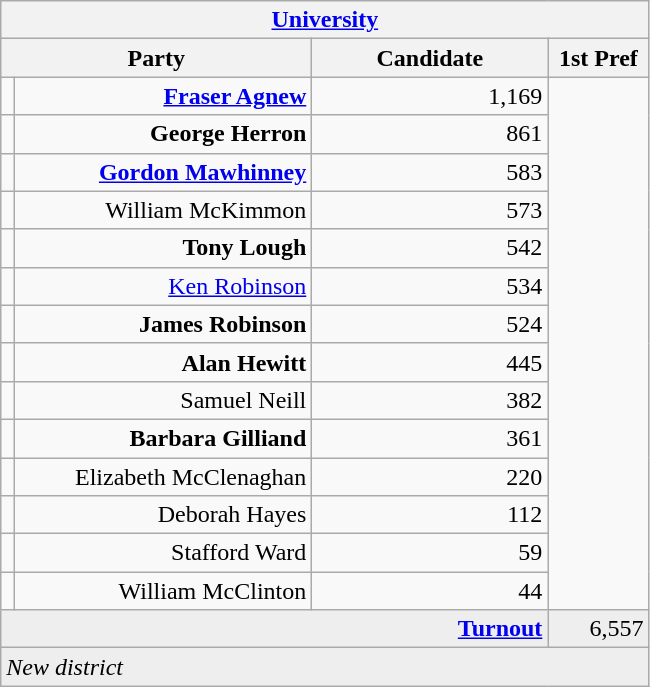<table class="wikitable">
<tr>
<th colspan="4" align="center"><a href='#'>University</a></th>
</tr>
<tr>
<th colspan="2" align="center" width=200>Party</th>
<th width=150>Candidate</th>
<th width=60>1st Pref</th>
</tr>
<tr>
<td></td>
<td align="right"><strong><a href='#'>Fraser Agnew</a></strong></td>
<td align="right">1,169</td>
</tr>
<tr>
<td></td>
<td align="right"><strong>George Herron</strong></td>
<td align="right">861</td>
</tr>
<tr>
<td></td>
<td align="right"><strong><a href='#'>Gordon Mawhinney</a></strong></td>
<td align="right">583</td>
</tr>
<tr>
<td></td>
<td align="right">William McKimmon</td>
<td align="right">573</td>
</tr>
<tr>
<td></td>
<td align="right"><strong>Tony Lough</strong></td>
<td align="right">542</td>
</tr>
<tr>
<td></td>
<td align="right"><a href='#'>Ken Robinson</a></td>
<td align="right">534</td>
</tr>
<tr>
<td></td>
<td align="right"><strong>James Robinson</strong></td>
<td align="right">524</td>
</tr>
<tr>
<td></td>
<td align="right"><strong>Alan Hewitt</strong></td>
<td align="right">445</td>
</tr>
<tr>
<td></td>
<td align="right">Samuel Neill</td>
<td align="right">382</td>
</tr>
<tr>
<td></td>
<td align="right"><strong>Barbara Gilliand</strong></td>
<td align="right">361</td>
</tr>
<tr>
<td></td>
<td align="right">Elizabeth McClenaghan</td>
<td align="right">220</td>
</tr>
<tr>
<td></td>
<td align="right">Deborah Hayes</td>
<td align="right">112</td>
</tr>
<tr>
<td></td>
<td align="right">Stafford Ward</td>
<td align="right">59</td>
</tr>
<tr>
<td></td>
<td align="right">William McClinton</td>
<td align="right">44</td>
</tr>
<tr bgcolor="EEEEEE">
<td colspan=3 align="right"><strong><a href='#'>Turnout</a></strong></td>
<td align="right">6,557</td>
</tr>
<tr>
<td colspan=4 bgcolor="EEEEEE"><em>New district</em></td>
</tr>
</table>
